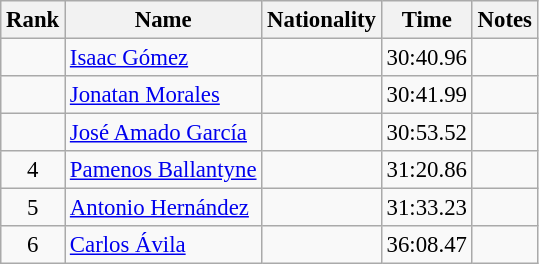<table class="wikitable sortable" style="text-align:center;font-size:95%">
<tr>
<th>Rank</th>
<th>Name</th>
<th>Nationality</th>
<th>Time</th>
<th>Notes</th>
</tr>
<tr>
<td></td>
<td align=left><a href='#'>Isaac Gómez</a></td>
<td align=left></td>
<td>30:40.96</td>
<td></td>
</tr>
<tr>
<td></td>
<td align=left><a href='#'>Jonatan Morales</a></td>
<td align=left></td>
<td>30:41.99</td>
<td></td>
</tr>
<tr>
<td></td>
<td align=left><a href='#'>José Amado García</a></td>
<td align=left></td>
<td>30:53.52</td>
<td></td>
</tr>
<tr>
<td>4</td>
<td align=left><a href='#'>Pamenos Ballantyne</a></td>
<td align=left></td>
<td>31:20.86</td>
<td></td>
</tr>
<tr>
<td>5</td>
<td align=left><a href='#'>Antonio Hernández</a></td>
<td align=left></td>
<td>31:33.23</td>
<td></td>
</tr>
<tr>
<td>6</td>
<td align=left><a href='#'>Carlos Ávila</a></td>
<td align=left></td>
<td>36:08.47</td>
<td></td>
</tr>
</table>
